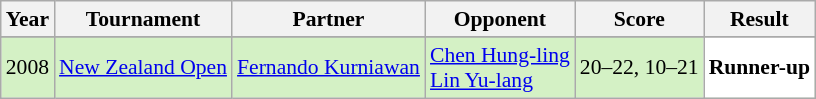<table class="sortable wikitable" style="font-size: 90%;">
<tr>
<th>Year</th>
<th>Tournament</th>
<th>Partner</th>
<th>Opponent</th>
<th>Score</th>
<th>Result</th>
</tr>
<tr>
</tr>
<tr style="background:#D4F1C5">
<td align="center">2008</td>
<td align="left"><a href='#'>New Zealand Open</a></td>
<td align="left"> <a href='#'>Fernando Kurniawan</a></td>
<td align="left"> <a href='#'>Chen Hung-ling</a><br> <a href='#'>Lin Yu-lang</a></td>
<td align="left">20–22, 10–21</td>
<td style="text-align:left; background:white"> <strong>Runner-up</strong></td>
</tr>
</table>
